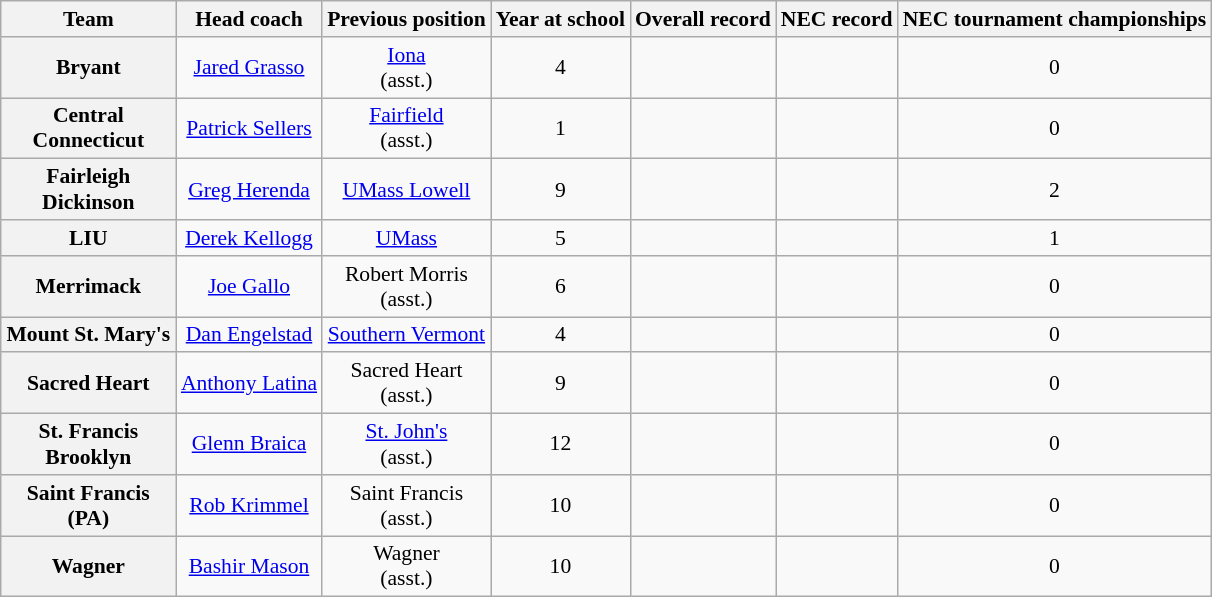<table class="wikitable sortable" style="text-align: center;font-size:90%;">
<tr>
<th width="110">Team</th>
<th>Head coach</th>
<th>Previous position</th>
<th>Year at school</th>
<th>Overall record</th>
<th>NEC record</th>
<th>NEC tournament championships</th>
</tr>
<tr>
<th style=>Bryant</th>
<td><a href='#'>Jared Grasso</a></td>
<td><a href='#'>Iona</a> <br>(asst.)</td>
<td>4</td>
<td></td>
<td></td>
<td>0</td>
</tr>
<tr>
<th style=>Central Connecticut</th>
<td><a href='#'>Patrick Sellers</a></td>
<td><a href='#'>Fairfield</a><br>(asst.)</td>
<td>1</td>
<td></td>
<td></td>
<td>0</td>
</tr>
<tr>
<th style=>Fairleigh Dickinson</th>
<td><a href='#'>Greg Herenda</a></td>
<td><a href='#'>UMass Lowell</a></td>
<td>9</td>
<td></td>
<td></td>
<td>2</td>
</tr>
<tr>
<th style=>LIU</th>
<td><a href='#'>Derek Kellogg</a></td>
<td><a href='#'>UMass</a></td>
<td>5</td>
<td></td>
<td></td>
<td>1</td>
</tr>
<tr>
<th style=>Merrimack</th>
<td><a href='#'>Joe Gallo</a></td>
<td>Robert Morris<br>(asst.)</td>
<td>6</td>
<td></td>
<td></td>
<td>0</td>
</tr>
<tr>
<th style=>Mount St. Mary's</th>
<td><a href='#'>Dan Engelstad</a></td>
<td><a href='#'>Southern Vermont</a></td>
<td>4</td>
<td></td>
<td></td>
<td>0</td>
</tr>
<tr>
<th style=>Sacred Heart</th>
<td><a href='#'>Anthony Latina</a></td>
<td>Sacred Heart<br>(asst.)</td>
<td>9</td>
<td></td>
<td></td>
<td>0</td>
</tr>
<tr>
<th style=>St. Francis Brooklyn</th>
<td><a href='#'>Glenn Braica</a></td>
<td><a href='#'>St. John's</a><br>(asst.)</td>
<td>12</td>
<td></td>
<td></td>
<td>0</td>
</tr>
<tr>
<th style=>Saint Francis (PA)</th>
<td><a href='#'>Rob Krimmel</a></td>
<td>Saint Francis<br>(asst.)</td>
<td>10</td>
<td></td>
<td></td>
<td>0</td>
</tr>
<tr>
<th style=>Wagner</th>
<td><a href='#'>Bashir Mason</a></td>
<td>Wagner<br>(asst.)</td>
<td>10</td>
<td></td>
<td></td>
<td>0</td>
</tr>
</table>
